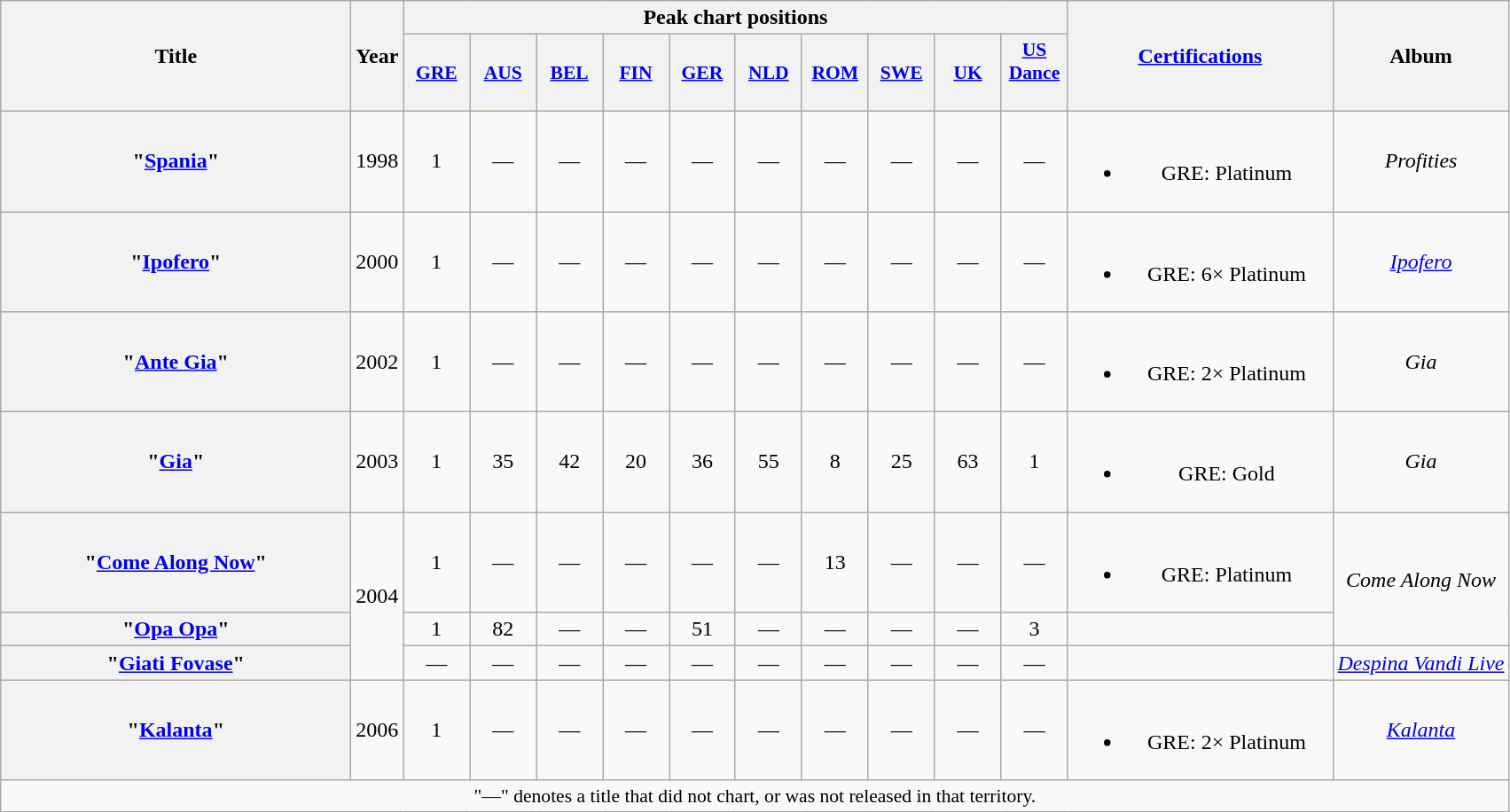<table class="wikitable plainrowheaders" style="text-align:center;">
<tr>
<th scope="col" rowspan="2" style="width:16em;">Title</th>
<th scope="col" rowspan="2">Year</th>
<th scope="col" colspan="10">Peak chart positions</th>
<th scope="col" rowspan="2" style="width:12em;"><a href='#'>Certifications</a></th>
<th scope="col" rowspan="2">Album</th>
</tr>
<tr>
<th scope="col" style="width:3em;font-size:90%;"><a href='#'>GRE</a></th>
<th scope="col" style="width:3em;font-size:90%;"><a href='#'>AUS</a><br></th>
<th scope="col" style="width:3em;font-size:90%;"><a href='#'>BEL</a><br></th>
<th scope="col" style="width:3em;font-size:90%;"><a href='#'>FIN</a><br></th>
<th scope="col" style="width:3em;font-size:90%;"><a href='#'>GER</a><br></th>
<th scope="col" style="width:3em;font-size:90%;"><a href='#'>NLD</a><br></th>
<th scope="col" style="width:3em;font-size:90%;"><a href='#'>ROM</a></th>
<th scope="col" style="width:3em;font-size:90%;"><a href='#'>SWE</a><br></th>
<th scope="col" style="width:3em;font-size:90%;"><a href='#'>UK</a><br></th>
<th scope="col" style="width:3em;font-size:90%;"><a href='#'>US Dance</a><br><br></th>
</tr>
<tr>
<th scope="row">"<a href='#'>Spania</a>"</th>
<td>1998</td>
<td>1</td>
<td>—</td>
<td>—</td>
<td>—</td>
<td>—</td>
<td>—</td>
<td>—</td>
<td>—</td>
<td>—</td>
<td>—</td>
<td><br><ul><li>GRE: Platinum</li></ul></td>
<td><em>Profities</em></td>
</tr>
<tr>
<th scope="row">"<a href='#'>Ipofero</a>"</th>
<td>2000</td>
<td>1</td>
<td>—</td>
<td>—</td>
<td>—</td>
<td>—</td>
<td>—</td>
<td>—</td>
<td>—</td>
<td>—</td>
<td>—</td>
<td><br><ul><li>GRE: 6× Platinum</li></ul></td>
<td><em><a href='#'>Ipofero</a></em></td>
</tr>
<tr>
<th scope="row">"<a href='#'>Ante Gia</a>"</th>
<td>2002</td>
<td>1</td>
<td>—</td>
<td>—</td>
<td>—</td>
<td>—</td>
<td>—</td>
<td>—</td>
<td>—</td>
<td>—</td>
<td>—</td>
<td><br><ul><li>GRE: 2× Platinum</li></ul></td>
<td><em>Gia</em></td>
</tr>
<tr>
<th scope="row">"<a href='#'>Gia</a>"</th>
<td>2003</td>
<td>1</td>
<td>35</td>
<td>42</td>
<td>20</td>
<td>36</td>
<td>55</td>
<td>8</td>
<td>25</td>
<td>63</td>
<td>1</td>
<td><br><ul><li>GRE: Gold</li></ul></td>
<td><em>Gia</em></td>
</tr>
<tr>
<th scope="row">"<a href='#'>Come Along Now</a>"</th>
<td rowspan="3">2004</td>
<td>1</td>
<td>—</td>
<td>—</td>
<td>—</td>
<td>—</td>
<td>—</td>
<td>13</td>
<td>—</td>
<td>—</td>
<td>—</td>
<td><br><ul><li>GRE: Platinum</li></ul></td>
<td rowspan="2"><em>Come Along Now</em></td>
</tr>
<tr>
<th scope="row">"<a href='#'>Opa Opa</a>"</th>
<td>1</td>
<td>82</td>
<td>—</td>
<td>—</td>
<td>51</td>
<td>—</td>
<td>—</td>
<td>—</td>
<td>—</td>
<td>3</td>
<td></td>
</tr>
<tr>
<th scope="row">"<a href='#'>Giati Fovase</a>"</th>
<td>—</td>
<td>—</td>
<td>—</td>
<td>—</td>
<td>—</td>
<td>—</td>
<td>—</td>
<td>—</td>
<td>—</td>
<td>—</td>
<td></td>
<td><em><a href='#'>Despina Vandi Live</a></em></td>
</tr>
<tr>
<th scope="row">"<a href='#'>Kalanta</a>"</th>
<td>2006</td>
<td>1</td>
<td>—</td>
<td>—</td>
<td>—</td>
<td>—</td>
<td>—</td>
<td>—</td>
<td>—</td>
<td>—</td>
<td>—</td>
<td><br><ul><li>GRE: 2× Platinum</li></ul></td>
<td><em><a href='#'>Kalanta</a></em></td>
</tr>
<tr>
<td colspan="14" style="font-size:90%">"—" denotes a title that did not chart, or was not released in that territory.</td>
</tr>
</table>
